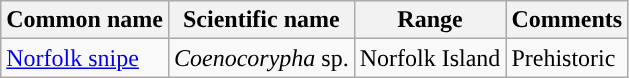<table class="wikitable">
<tr>
<th>Common name</th>
<th>Scientific name</th>
<th>Range</th>
<th class="unsortable">Comments</th>
</tr>
<tr>
<td><a href='#'>Norfolk snipe</a></td>
<td><em>Coenocorypha</em> sp.</td>
<td>Norfolk Island</td>
<td>Prehistoric</td>
</tr>
</table>
